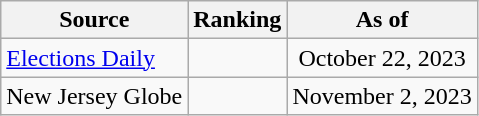<table class="wikitable" style="text-align:center">
<tr>
<th>Source</th>
<th>Ranking</th>
<th>As of</th>
</tr>
<tr>
<td align=left><a href='#'>Elections Daily</a></td>
<td></td>
<td>October 22, 2023</td>
</tr>
<tr>
<td align=left>New Jersey Globe</td>
<td></td>
<td>November 2, 2023</td>
</tr>
</table>
